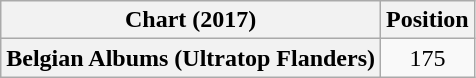<table class="wikitable plainrowheaders" style="text-align:center">
<tr>
<th scope="col">Chart (2017)</th>
<th scope="col">Position</th>
</tr>
<tr>
<th scope="row">Belgian Albums (Ultratop Flanders)</th>
<td>175</td>
</tr>
</table>
